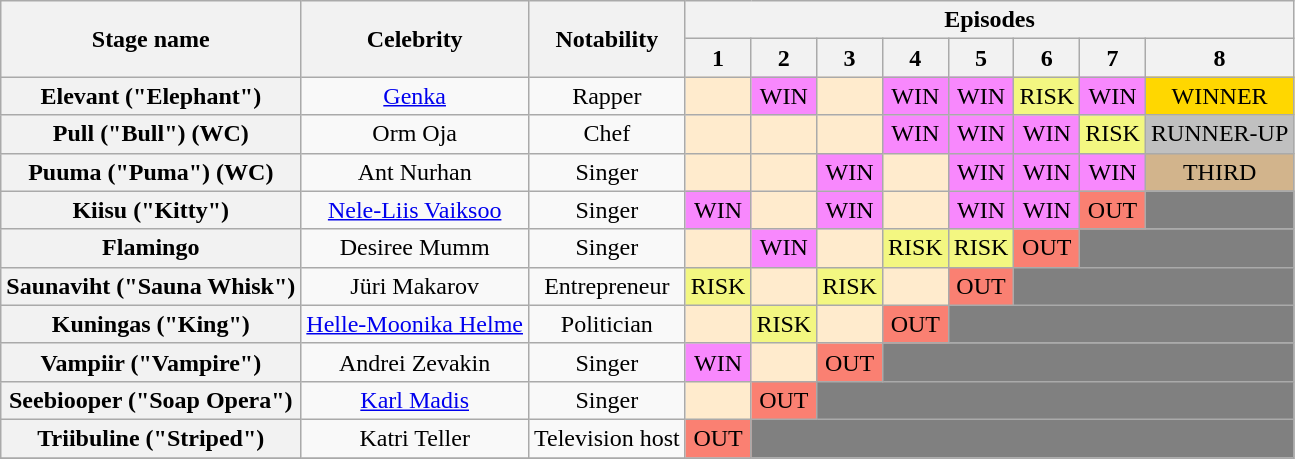<table class="wikitable" style="text-align:center; ">
<tr>
<th rowspan="2">Stage name</th>
<th rowspan="2">Celebrity</th>
<th rowspan="2">Notability</th>
<th colspan="8">Episodes</th>
</tr>
<tr>
<th rowspan="1">1</th>
<th rowspan="1">2</th>
<th rowspan="1">3</th>
<th rowspan="1">4</th>
<th rowspan="1">5</th>
<th rowspan="1">6</th>
<th rowspan="1">7</th>
<th rowspan="1">8</th>
</tr>
<tr>
<th>Elevant ("Elephant")</th>
<td><a href='#'>Genka</a></td>
<td>Rapper</td>
<td bgcolor="#FFEBCD"></td>
<td bgcolor="#F888FD">WIN</td>
<td bgcolor="#FFEBCD"></td>
<td bgcolor="#F888FD">WIN</td>
<td bgcolor="#F888FD">WIN</td>
<td bgcolor="#F3F781">RISK</td>
<td bgcolor="#F888FD">WIN</td>
<td bgcolor="gold">WINNER</td>
</tr>
<tr>
<th>Pull ("Bull") (WC)</th>
<td>Orm Oja</td>
<td>Chef</td>
<td bgcolor=#FFEBCD></td>
<td bgcolor=#FFEBCD></td>
<td bgcolor="#FFEBCD"></td>
<td bgcolor="#F888FD">WIN</td>
<td bgcolor="#F888FD">WIN</td>
<td bgcolor="#F888FD">WIN</td>
<td bgcolor="#F3F781">RISK</td>
<td bgcolor="silver">RUNNER-UP</td>
</tr>
<tr>
<th>Puuma ("Puma") (WC)</th>
<td>Ant Nurhan</td>
<td>Singer</td>
<td bgcolor=#FFEBCD></td>
<td bgcolor=#FFEBCD></td>
<td bgcolor="#F888FD">WIN</td>
<td bgcolor="#FFEBCD"></td>
<td bgcolor="#F888FD">WIN</td>
<td bgcolor="#F888FD">WIN</td>
<td bgcolor="#F888FD">WIN</td>
<td bgcolor=tan>THIRD</td>
</tr>
<tr>
<th>Kiisu ("Kitty")</th>
<td><a href='#'>Nele-Liis Vaiksoo</a></td>
<td>Singer</td>
<td bgcolor="#F888FD">WIN</td>
<td bgcolor="#FFEBCD"></td>
<td bgcolor="#F888FD">WIN</td>
<td bgcolor="#FFEBCD"></td>
<td bgcolor="#F888FD">WIN</td>
<td bgcolor="#F888FD">WIN</td>
<td bgcolor="salmon">OUT</td>
<td colspan="1" bgcolor=grey></td>
</tr>
<tr>
<th>Flamingo</th>
<td>Desiree Mumm</td>
<td>Singer</td>
<td bgcolor="#FFEBCD"></td>
<td bgcolor="#F888FD">WIN</td>
<td bgcolor="#FFEBCD"></td>
<td bgcolor="#F3F781">RISK</td>
<td bgcolor="#F3F781">RISK</td>
<td bgcolor="salmon">OUT</td>
<td colspan="2" bgcolor=grey></td>
</tr>
<tr>
<th>Saunaviht ("Sauna Whisk")</th>
<td>Jüri Makarov</td>
<td>Entrepreneur</td>
<td bgcolor="#F3F781">RISK</td>
<td bgcolor="#FFEBCD"></td>
<td bgcolor="#F3F781">RISK</td>
<td bgcolor="#FFEBCD"></td>
<td bgcolor="salmon">OUT</td>
<td colspan="3" bgcolor=grey></td>
</tr>
<tr>
<th>Kuningas ("King")</th>
<td><a href='#'>Helle-Moonika Helme</a></td>
<td>Politician</td>
<td bgcolor="#FFEBCD"></td>
<td bgcolor="#F3F781">RISK</td>
<td bgcolor="#FFEBCD"></td>
<td bgcolor="salmon">OUT</td>
<td colspan="4" bgcolor=grey></td>
</tr>
<tr>
<th>Vampiir ("Vampire")</th>
<td>Andrei Zevakin</td>
<td>Singer</td>
<td bgcolor="#F888FD">WIN</td>
<td bgcolor="#FFEBCD"></td>
<td bgcolor="salmon">OUT</td>
<td colspan="5" bgcolor=grey></td>
</tr>
<tr>
<th>Seebiooper ("Soap Opera")</th>
<td><a href='#'>Karl Madis</a></td>
<td>Singer</td>
<td bgcolor="#FFEBCD"></td>
<td bgcolor="salmon">OUT</td>
<td colspan="6" bgcolor=grey></td>
</tr>
<tr>
<th>Triibuline ("Striped")</th>
<td>Katri Teller</td>
<td>Television host</td>
<td bgcolor="salmon">OUT</td>
<td colspan="7" bgcolor=grey></td>
</tr>
<tr>
</tr>
</table>
